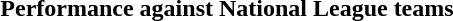<table class="toccolours collapsible collapsed" style="width:100%; background:inherit">
<tr>
<th>Performance against National League teams</th>
</tr>
<tr>
<td><br></td>
</tr>
</table>
